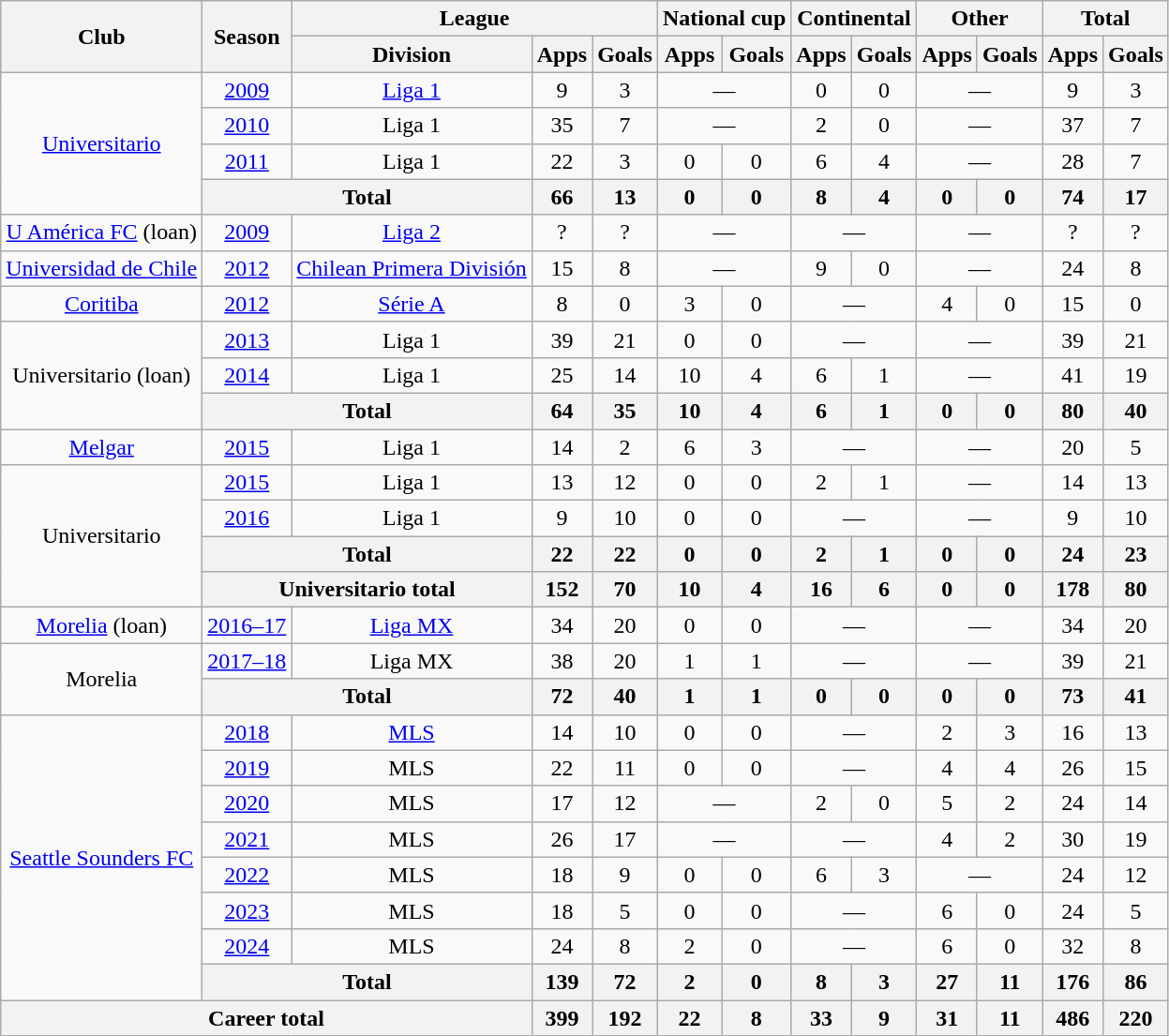<table class="wikitable" style="text-align:center">
<tr>
<th rowspan="2">Club</th>
<th rowspan="2">Season</th>
<th colspan="3">League</th>
<th colspan="2">National cup</th>
<th colspan="2">Continental</th>
<th colspan="2">Other</th>
<th colspan="2">Total</th>
</tr>
<tr>
<th>Division</th>
<th>Apps</th>
<th>Goals</th>
<th>Apps</th>
<th>Goals</th>
<th>Apps</th>
<th>Goals</th>
<th>Apps</th>
<th>Goals</th>
<th>Apps</th>
<th>Goals</th>
</tr>
<tr>
<td rowspan="4"><a href='#'>Universitario</a></td>
<td><a href='#'>2009</a></td>
<td><a href='#'>Liga 1</a></td>
<td>9</td>
<td>3</td>
<td colspan="2">—</td>
<td>0</td>
<td>0</td>
<td colspan="2">—</td>
<td>9</td>
<td>3</td>
</tr>
<tr>
<td><a href='#'>2010</a></td>
<td>Liga 1</td>
<td>35</td>
<td>7</td>
<td colspan="2">—</td>
<td>2</td>
<td>0</td>
<td colspan="2">—</td>
<td>37</td>
<td>7</td>
</tr>
<tr>
<td><a href='#'>2011</a></td>
<td>Liga 1</td>
<td>22</td>
<td>3</td>
<td>0</td>
<td>0</td>
<td>6</td>
<td>4</td>
<td colspan="2">—</td>
<td>28</td>
<td>7</td>
</tr>
<tr>
<th colspan="2">Total</th>
<th>66</th>
<th>13</th>
<th>0</th>
<th>0</th>
<th>8</th>
<th>4</th>
<th>0</th>
<th>0</th>
<th>74</th>
<th>17</th>
</tr>
<tr>
<td><a href='#'>U América FC</a> (loan)</td>
<td><a href='#'>2009</a></td>
<td><a href='#'>Liga 2</a></td>
<td>?</td>
<td>?</td>
<td colspan="2">—</td>
<td colspan="2">—</td>
<td colspan="2">—</td>
<td>?</td>
<td>?</td>
</tr>
<tr>
<td><a href='#'>Universidad de Chile</a></td>
<td><a href='#'>2012</a></td>
<td><a href='#'>Chilean Primera División</a></td>
<td>15</td>
<td>8</td>
<td colspan="2">—</td>
<td>9</td>
<td>0</td>
<td colspan="2">—</td>
<td>24</td>
<td>8</td>
</tr>
<tr>
<td><a href='#'>Coritiba</a></td>
<td><a href='#'>2012</a></td>
<td><a href='#'>Série A</a></td>
<td>8</td>
<td>0</td>
<td>3</td>
<td>0</td>
<td colspan="2">—</td>
<td>4</td>
<td>0</td>
<td>15</td>
<td>0</td>
</tr>
<tr>
<td rowspan="3">Universitario (loan)</td>
<td><a href='#'>2013</a></td>
<td>Liga 1</td>
<td>39</td>
<td>21</td>
<td>0</td>
<td>0</td>
<td colspan="2">—</td>
<td colspan="2">—</td>
<td>39</td>
<td>21</td>
</tr>
<tr>
<td><a href='#'>2014</a></td>
<td>Liga 1</td>
<td>25</td>
<td>14</td>
<td>10</td>
<td>4</td>
<td>6</td>
<td>1</td>
<td colspan="2">—</td>
<td>41</td>
<td>19</td>
</tr>
<tr>
<th colspan="2">Total</th>
<th>64</th>
<th>35</th>
<th>10</th>
<th>4</th>
<th>6</th>
<th>1</th>
<th>0</th>
<th>0</th>
<th>80</th>
<th>40</th>
</tr>
<tr>
<td><a href='#'>Melgar</a></td>
<td><a href='#'>2015</a></td>
<td>Liga 1</td>
<td>14</td>
<td>2</td>
<td>6</td>
<td>3</td>
<td colspan="2">—</td>
<td colspan="2">—</td>
<td>20</td>
<td>5</td>
</tr>
<tr>
<td rowspan="4">Universitario</td>
<td><a href='#'>2015</a></td>
<td>Liga 1</td>
<td>13</td>
<td>12</td>
<td>0</td>
<td>0</td>
<td>2</td>
<td>1</td>
<td colspan="2">—</td>
<td>14</td>
<td>13</td>
</tr>
<tr>
<td><a href='#'>2016</a></td>
<td>Liga 1</td>
<td>9</td>
<td>10</td>
<td>0</td>
<td>0</td>
<td colspan="2">—</td>
<td colspan="2">—</td>
<td>9</td>
<td>10</td>
</tr>
<tr>
<th colspan="2">Total</th>
<th>22</th>
<th>22</th>
<th>0</th>
<th>0</th>
<th>2</th>
<th>1</th>
<th>0</th>
<th>0</th>
<th>24</th>
<th>23</th>
</tr>
<tr>
<th colspan="2">Universitario total</th>
<th>152</th>
<th>70</th>
<th>10</th>
<th>4</th>
<th>16</th>
<th>6</th>
<th>0</th>
<th>0</th>
<th>178</th>
<th>80</th>
</tr>
<tr>
<td><a href='#'>Morelia</a> (loan)</td>
<td><a href='#'>2016–17</a></td>
<td><a href='#'>Liga MX</a></td>
<td>34</td>
<td>20</td>
<td>0</td>
<td>0</td>
<td colspan="2">—</td>
<td colspan="2">—</td>
<td>34</td>
<td>20</td>
</tr>
<tr>
<td rowspan="2">Morelia</td>
<td><a href='#'>2017–18</a></td>
<td>Liga MX</td>
<td>38</td>
<td>20</td>
<td>1</td>
<td>1</td>
<td colspan="2">—</td>
<td colspan="2">—</td>
<td>39</td>
<td>21</td>
</tr>
<tr>
<th colspan="2">Total</th>
<th>72</th>
<th>40</th>
<th>1</th>
<th>1</th>
<th>0</th>
<th>0</th>
<th>0</th>
<th>0</th>
<th>73</th>
<th>41</th>
</tr>
<tr>
<td rowspan="8"><a href='#'>Seattle Sounders FC</a></td>
<td><a href='#'>2018</a></td>
<td><a href='#'>MLS</a></td>
<td>14</td>
<td>10</td>
<td>0</td>
<td>0</td>
<td colspan="2">—</td>
<td>2</td>
<td>3</td>
<td>16</td>
<td>13</td>
</tr>
<tr>
<td><a href='#'>2019</a></td>
<td>MLS</td>
<td>22</td>
<td>11</td>
<td>0</td>
<td>0</td>
<td colspan="2">—</td>
<td>4</td>
<td>4</td>
<td>26</td>
<td>15</td>
</tr>
<tr>
<td><a href='#'>2020</a></td>
<td>MLS</td>
<td>17</td>
<td>12</td>
<td colspan="2">—</td>
<td>2</td>
<td>0</td>
<td>5</td>
<td>2</td>
<td>24</td>
<td>14</td>
</tr>
<tr>
<td><a href='#'>2021</a></td>
<td>MLS</td>
<td>26</td>
<td>17</td>
<td colspan="2">—</td>
<td colspan="2">—</td>
<td>4</td>
<td>2</td>
<td>30</td>
<td>19</td>
</tr>
<tr>
<td><a href='#'>2022</a></td>
<td>MLS</td>
<td>18</td>
<td>9</td>
<td>0</td>
<td>0</td>
<td>6</td>
<td>3</td>
<td colspan="2">—</td>
<td>24</td>
<td>12</td>
</tr>
<tr>
<td><a href='#'>2023</a></td>
<td>MLS</td>
<td>18</td>
<td>5</td>
<td>0</td>
<td>0</td>
<td colspan="2">—</td>
<td>6</td>
<td>0</td>
<td>24</td>
<td>5</td>
</tr>
<tr>
<td><a href='#'>2024</a></td>
<td>MLS</td>
<td>24</td>
<td>8</td>
<td>2</td>
<td>0</td>
<td colspan="2">—</td>
<td>6</td>
<td>0</td>
<td>32</td>
<td>8</td>
</tr>
<tr>
<th colspan="2">Total</th>
<th>139</th>
<th>72</th>
<th>2</th>
<th>0</th>
<th>8</th>
<th>3</th>
<th>27</th>
<th>11</th>
<th>176</th>
<th>86</th>
</tr>
<tr>
<th colspan="3">Career total</th>
<th>399</th>
<th>192</th>
<th>22</th>
<th>8</th>
<th>33</th>
<th>9</th>
<th>31</th>
<th>11</th>
<th>486</th>
<th>220</th>
</tr>
</table>
